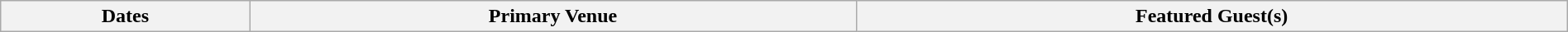<table class="wikitable" width="100%">
<tr>
<th scope=col>Dates</th>
<th scope=col>Primary Venue</th>
<th scope=col>Featured Guest(s)<br>




















</th>
</tr>
</table>
